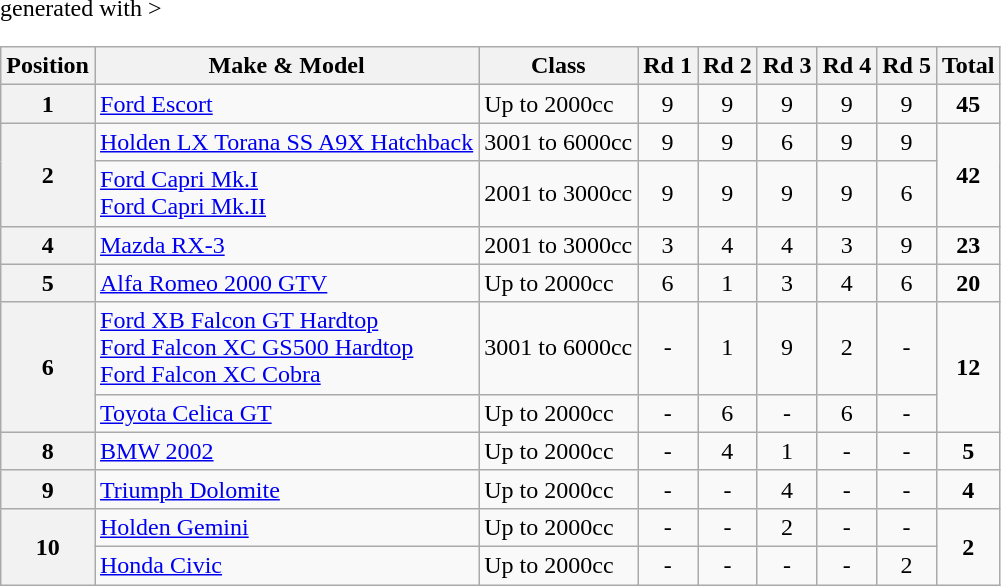<table class="wikitable" border="1" <hiddentext>generated with >
<tr style="font-weight:bold">
<th>Position</th>
<th>Make & Model</th>
<th>Class</th>
<th>Rd 1</th>
<th>Rd 2</th>
<th>Rd 3</th>
<th>Rd 4</th>
<th>Rd 5</th>
<th>Total</th>
</tr>
<tr>
<th>1</th>
<td><a href='#'>Ford Escort</a></td>
<td>Up to 2000cc</td>
<td align="center">9</td>
<td align="center">9</td>
<td align="center">9</td>
<td align="center">9</td>
<td align="center">9</td>
<td align="center"><strong>45</strong></td>
</tr>
<tr>
<th rowspan=2>2</th>
<td><a href='#'>Holden LX Torana SS A9X Hatchback</a></td>
<td>3001 to 6000cc</td>
<td align="center">9</td>
<td align="center">9</td>
<td align="center">6</td>
<td align="center">9</td>
<td align="center">9</td>
<td rowspan=2 align="center"><strong>42</strong></td>
</tr>
<tr>
<td><a href='#'>Ford Capri Mk.I</a><br><a href='#'>Ford Capri Mk.II</a></td>
<td>2001 to 3000cc</td>
<td align="center">9</td>
<td align="center">9</td>
<td align="center">9</td>
<td align="center">9</td>
<td align="center">6</td>
</tr>
<tr>
<th>4</th>
<td><a href='#'>Mazda RX-3</a></td>
<td>2001 to 3000cc</td>
<td align="center">3</td>
<td align="center">4</td>
<td align="center">4</td>
<td align="center">3</td>
<td align="center">9</td>
<td align="center"><strong>23</strong></td>
</tr>
<tr>
<th>5</th>
<td><a href='#'>Alfa Romeo 2000 GTV</a></td>
<td>Up to 2000cc</td>
<td align="center">6</td>
<td align="center">1</td>
<td align="center">3</td>
<td align="center">4</td>
<td align="center">6</td>
<td align="center"><strong>20</strong></td>
</tr>
<tr>
<th rowspan=2>6</th>
<td><a href='#'>Ford XB Falcon GT Hardtop</a><br><a href='#'>Ford Falcon XC GS500 Hardtop</a><br><a href='#'>Ford Falcon XC Cobra</a></td>
<td>3001 to 6000cc</td>
<td align="center">-</td>
<td align="center">1</td>
<td align="center">9</td>
<td align="center">2</td>
<td align="center">-</td>
<td rowspan=2 align="center"><strong>12</strong></td>
</tr>
<tr>
<td><a href='#'>Toyota Celica GT</a></td>
<td>Up to 2000cc</td>
<td align="center">-</td>
<td align="center">6</td>
<td align="center">-</td>
<td align="center">6</td>
<td align="center">-</td>
</tr>
<tr>
<th>8</th>
<td><a href='#'>BMW 2002</a></td>
<td>Up to 2000cc</td>
<td align="center">-</td>
<td align="center">4</td>
<td align="center">1</td>
<td align="center">-</td>
<td align="center">-</td>
<td align="center"><strong>5</strong></td>
</tr>
<tr>
<th>9</th>
<td><a href='#'>Triumph Dolomite</a></td>
<td>Up to 2000cc</td>
<td align="center">-</td>
<td align="center">-</td>
<td align="center">4</td>
<td align="center">-</td>
<td align="center">-</td>
<td align="center"><strong>4</strong></td>
</tr>
<tr>
<th rowspan=2>10</th>
<td><a href='#'>Holden Gemini</a></td>
<td>Up to 2000cc</td>
<td align="center">-</td>
<td align="center">-</td>
<td align="center">2</td>
<td align="center">-</td>
<td align="center">-</td>
<td rowspan=2 align="center"><strong>2</strong></td>
</tr>
<tr>
<td><a href='#'>Honda Civic</a></td>
<td>Up to 2000cc</td>
<td align="center">-</td>
<td align="center">-</td>
<td align="center">-</td>
<td align="center">-</td>
<td align="center">2</td>
</tr>
</table>
